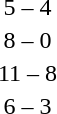<table style="text-align:center">
<tr>
<th width=200></th>
<th width=100></th>
<th width=200></th>
</tr>
<tr>
<td align=right><strong></strong></td>
<td>5 – 4</td>
<td align=left></td>
</tr>
<tr>
<td align=right><strong></strong></td>
<td>8 – 0</td>
<td align=left></td>
</tr>
<tr>
<td align=right><strong></strong></td>
<td>11 – 8</td>
<td align=left></td>
</tr>
<tr>
<td align=right><strong></strong></td>
<td>6 – 3</td>
<td align=left></td>
</tr>
</table>
